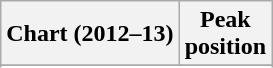<table class="wikitable sortable plainrowheaders" style="text-align:center">
<tr>
<th scope="col">Chart (2012–13)</th>
<th scope="col">Peak<br>position</th>
</tr>
<tr>
</tr>
<tr>
</tr>
<tr>
</tr>
<tr>
</tr>
<tr>
</tr>
</table>
